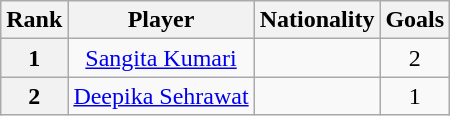<table class="wikitable sortable" style="text-align:center">
<tr>
<th>Rank</th>
<th>Player</th>
<th>Nationality</th>
<th>Goals</th>
</tr>
<tr>
<th>1</th>
<td><a href='#'>Sangita Kumari</a></td>
<td></td>
<td>2</td>
</tr>
<tr>
<th>2</th>
<td><a href='#'>Deepika Sehrawat</a></td>
<td></td>
<td>1</td>
</tr>
</table>
